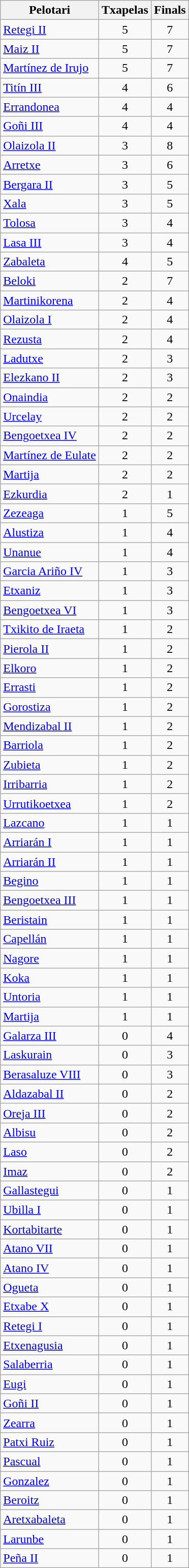<table class="wikitable sortable">
<tr>
<th><strong>Pelotari</strong></th>
<th><strong>Txapelas</strong></th>
<th><strong>Finals</strong></th>
</tr>
<tr>
<td><a href='#'>Retegi II</a></td>
<td align="center">5</td>
<td align="center">7</td>
</tr>
<tr>
<td><a href='#'>Maiz II</a></td>
<td align="center">5</td>
<td align="center">7</td>
</tr>
<tr>
<td><a href='#'>Martínez de Irujo</a></td>
<td align="center">5</td>
<td align="center">7</td>
</tr>
<tr>
<td><a href='#'>Titín III</a></td>
<td align="center">4</td>
<td align="center">6</td>
</tr>
<tr>
<td><a href='#'>Errandonea</a></td>
<td align="center">4</td>
<td align="center">4</td>
</tr>
<tr>
<td><a href='#'>Goñi III</a></td>
<td align="center">4</td>
<td align="center">4</td>
</tr>
<tr>
<td><a href='#'>Olaizola II</a></td>
<td align="center">3</td>
<td align="center">8</td>
</tr>
<tr>
<td><a href='#'>Arretxe</a></td>
<td align="center">3</td>
<td align="center">6</td>
</tr>
<tr>
<td><a href='#'>Bergara II</a></td>
<td align="center">3</td>
<td align="center">5</td>
</tr>
<tr>
<td><a href='#'>Xala</a></td>
<td align="center">3</td>
<td align="center">5</td>
</tr>
<tr>
<td><a href='#'>Tolosa</a></td>
<td align="center">3</td>
<td align="center">4</td>
</tr>
<tr>
<td><a href='#'>Lasa III</a></td>
<td align="center">3</td>
<td align="center">4</td>
</tr>
<tr>
<td><a href='#'>Zabaleta</a></td>
<td align="center">4</td>
<td align="center">5</td>
</tr>
<tr>
<td><a href='#'>Beloki</a></td>
<td align="center">2</td>
<td align="center">7</td>
</tr>
<tr>
<td><a href='#'>Martinikorena</a></td>
<td align="center">2</td>
<td align="center">4</td>
</tr>
<tr>
<td><a href='#'>Olaizola I</a></td>
<td align="center">2</td>
<td align="center">4</td>
</tr>
<tr>
<td><a href='#'>Rezusta</a></td>
<td align="center">2</td>
<td align="center">4</td>
</tr>
<tr>
<td><a href='#'>Ladutxe</a></td>
<td align="center">2</td>
<td align="center">3</td>
</tr>
<tr>
<td><a href='#'>Elezkano II</a></td>
<td align="center">2</td>
<td align="center">3</td>
</tr>
<tr>
<td><a href='#'>Onaindia</a></td>
<td align="center">2</td>
<td align="center">2</td>
</tr>
<tr>
<td><a href='#'>Urcelay</a></td>
<td align="center">2</td>
<td align="center">2</td>
</tr>
<tr>
<td><a href='#'>Bengoetxea IV</a></td>
<td align="center">2</td>
<td align="center">2</td>
</tr>
<tr>
<td><a href='#'>Martínez de Eulate</a></td>
<td align="center">2</td>
<td align="center">2</td>
</tr>
<tr>
<td><a href='#'>Martija</a></td>
<td align="center">2</td>
<td align="center">2</td>
</tr>
<tr>
<td><a href='#'>Ezkurdia</a></td>
<td align="center">2</td>
<td align="center">1</td>
</tr>
<tr>
<td><a href='#'>Zezeaga</a></td>
<td align="center">1</td>
<td align="center">5</td>
</tr>
<tr>
<td><a href='#'>Alustiza</a></td>
<td align="center">1</td>
<td align="center">4</td>
</tr>
<tr>
<td><a href='#'>Unanue</a></td>
<td align="center">1</td>
<td align="center">4</td>
</tr>
<tr>
<td><a href='#'>Garcia Ariño IV</a></td>
<td align="center">1</td>
<td align="center">3</td>
</tr>
<tr>
<td><a href='#'>Etxaniz</a></td>
<td align="center">1</td>
<td align="center">3</td>
</tr>
<tr>
<td><a href='#'>Bengoetxea VI</a></td>
<td align="center">1</td>
<td align="center">3</td>
</tr>
<tr>
<td><a href='#'>Txikito de Iraeta</a></td>
<td align="center">1</td>
<td align="center">2</td>
</tr>
<tr>
<td><a href='#'>Pierola II</a></td>
<td align="center">1</td>
<td align="center">2</td>
</tr>
<tr>
<td><a href='#'>Elkoro</a></td>
<td align="center">1</td>
<td align="center">2</td>
</tr>
<tr>
<td><a href='#'>Errasti</a></td>
<td align="center">1</td>
<td align="center">2</td>
</tr>
<tr>
<td><a href='#'>Gorostiza</a></td>
<td align="center">1</td>
<td align="center">2</td>
</tr>
<tr>
<td><a href='#'>Mendizabal II</a></td>
<td align="center">1</td>
<td align="center">2</td>
</tr>
<tr>
<td><a href='#'>Barriola</a></td>
<td align="center">1</td>
<td align="center">2</td>
</tr>
<tr>
<td><a href='#'>Zubieta</a></td>
<td align="center">1</td>
<td align="center">2</td>
</tr>
<tr>
<td><a href='#'>Irribarria</a></td>
<td align="center">1</td>
<td align="center">2</td>
</tr>
<tr>
<td><a href='#'>Urrutikoetxea</a></td>
<td align="center">1</td>
<td align="center">2</td>
</tr>
<tr>
<td><a href='#'>Lazcano</a></td>
<td align="center">1</td>
<td align="center">1</td>
</tr>
<tr>
<td><a href='#'>Arriarán I</a></td>
<td align="center">1</td>
<td align="center">1</td>
</tr>
<tr>
<td><a href='#'>Arriarán II</a></td>
<td align="center">1</td>
<td align="center">1</td>
</tr>
<tr>
<td><a href='#'>Begino</a></td>
<td align="center">1</td>
<td align="center">1</td>
</tr>
<tr>
<td><a href='#'>Bengoetxea III</a></td>
<td align="center">1</td>
<td align="center">1</td>
</tr>
<tr>
<td><a href='#'>Beristain</a></td>
<td align="center">1</td>
<td align="center">1</td>
</tr>
<tr>
<td><a href='#'>Capellán</a></td>
<td align="center">1</td>
<td align="center">1</td>
</tr>
<tr>
<td><a href='#'>Nagore</a></td>
<td align="center">1</td>
<td align="center">1</td>
</tr>
<tr>
<td><a href='#'>Koka</a></td>
<td align="center">1</td>
<td align="center">1</td>
</tr>
<tr>
<td><a href='#'>Untoria</a></td>
<td align="center">1</td>
<td align="center">1</td>
</tr>
<tr>
<td><a href='#'>Martija</a></td>
<td align="center">1</td>
<td align="center">1</td>
</tr>
<tr>
<td><a href='#'>Galarza III</a></td>
<td align="center">0</td>
<td align="center">4</td>
</tr>
<tr>
<td><a href='#'>Laskurain</a></td>
<td align="center">0</td>
<td align="center">3</td>
</tr>
<tr>
<td><a href='#'>Berasaluze VIII</a></td>
<td align="center">0</td>
<td align="center">3</td>
</tr>
<tr>
<td><a href='#'>Aldazabal II</a></td>
<td align="center">0</td>
<td align="center">2</td>
</tr>
<tr>
<td><a href='#'>Oreja III</a></td>
<td align="center">0</td>
<td align="center">2</td>
</tr>
<tr>
<td><a href='#'>Albisu</a></td>
<td align="center">0</td>
<td align="center">2</td>
</tr>
<tr>
<td><a href='#'>Laso</a></td>
<td align="center">0</td>
<td align="center">2</td>
</tr>
<tr>
<td><a href='#'>Imaz</a></td>
<td align="center">0</td>
<td align="center">2</td>
</tr>
<tr>
<td><a href='#'>Gallastegui</a></td>
<td align="center">0</td>
<td align="center">1</td>
</tr>
<tr>
<td><a href='#'>Ubilla I</a></td>
<td align="center">0</td>
<td align="center">1</td>
</tr>
<tr>
<td><a href='#'>Kortabitarte</a></td>
<td align="center">0</td>
<td align="center">1</td>
</tr>
<tr>
<td><a href='#'>Atano VII</a></td>
<td align="center">0</td>
<td align="center">1</td>
</tr>
<tr>
<td><a href='#'>Atano IV</a></td>
<td align="center">0</td>
<td align="center">1</td>
</tr>
<tr>
<td><a href='#'>Ogueta</a></td>
<td align="center">0</td>
<td align="center">1</td>
</tr>
<tr>
<td><a href='#'>Etxabe X</a></td>
<td align="center">0</td>
<td align="center">1</td>
</tr>
<tr>
<td><a href='#'>Retegi I</a></td>
<td align="center">0</td>
<td align="center">1</td>
</tr>
<tr>
<td><a href='#'>Etxenagusia</a></td>
<td align="center">0</td>
<td align="center">1</td>
</tr>
<tr>
<td><a href='#'>Salaberria</a></td>
<td align="center">0</td>
<td align="center">1</td>
</tr>
<tr>
<td><a href='#'>Eugi</a></td>
<td align="center">0</td>
<td align="center">1</td>
</tr>
<tr>
<td><a href='#'>Goñi II</a></td>
<td align="center">0</td>
<td align="center">1</td>
</tr>
<tr>
<td><a href='#'>Zearra</a></td>
<td align="center">0</td>
<td align="center">1</td>
</tr>
<tr>
<td><a href='#'>Patxi Ruiz</a></td>
<td align="center">0</td>
<td align="center">1</td>
</tr>
<tr>
<td><a href='#'>Pascual</a></td>
<td align="center">0</td>
<td align="center">1</td>
</tr>
<tr>
<td><a href='#'>Gonzalez</a></td>
<td align="center">0</td>
<td align="center">1</td>
</tr>
<tr>
<td><a href='#'>Beroitz</a></td>
<td align="center">0</td>
<td align="center">1</td>
</tr>
<tr>
<td><a href='#'>Aretxabaleta</a></td>
<td align="center">0</td>
<td align="center">1</td>
</tr>
<tr>
<td><a href='#'>Larunbe</a></td>
<td align="center">0</td>
<td align="center">1</td>
</tr>
<tr>
<td><a href='#'>Peña II</a></td>
<td align="center">0</td>
<td align="center">1</td>
</tr>
</table>
